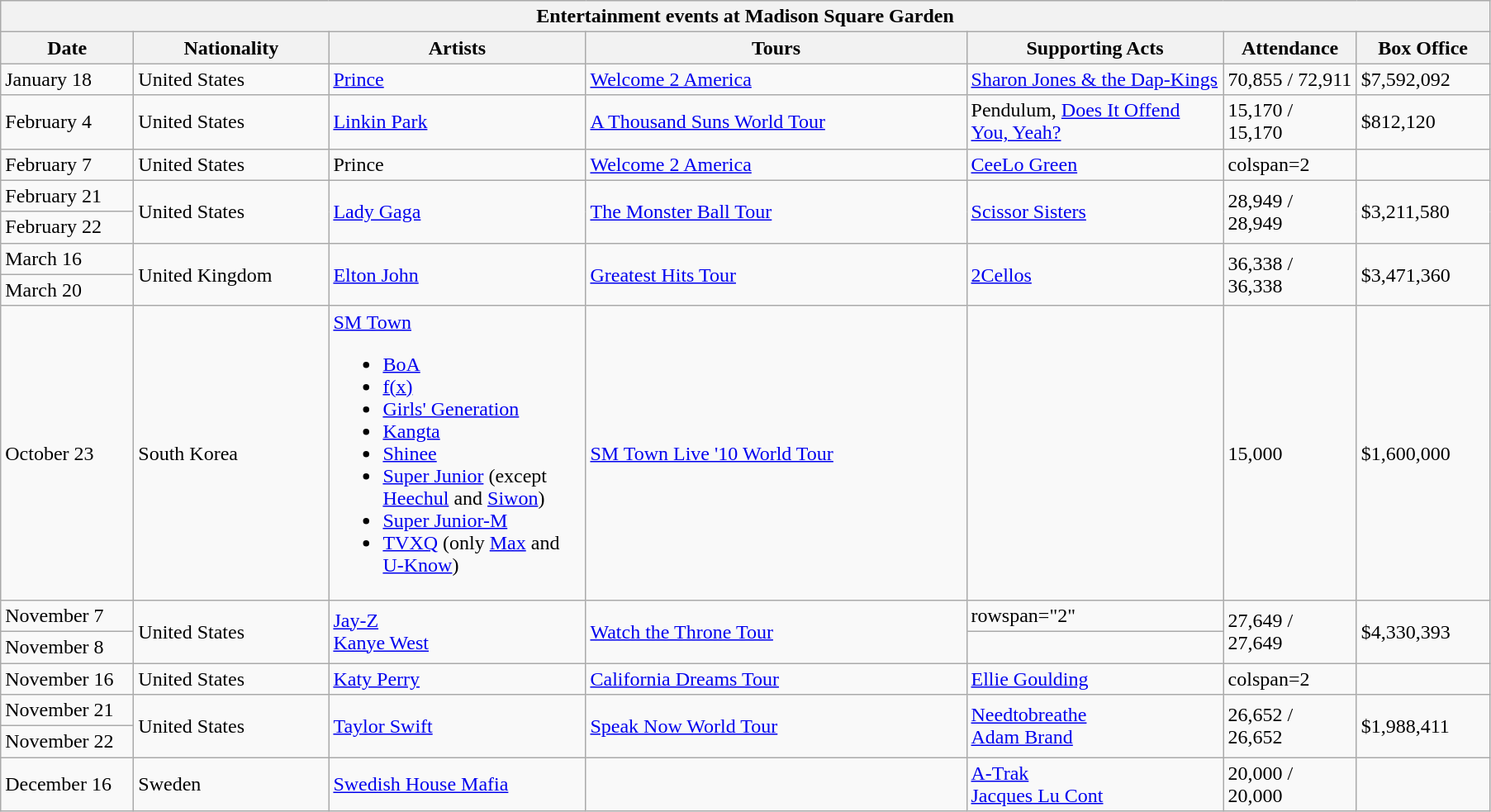<table class="wikitable">
<tr>
<th colspan="7">Entertainment events at Madison Square Garden</th>
</tr>
<tr>
<th width=100>Date</th>
<th width=150>Nationality</th>
<th width=200>Artists</th>
<th width=300>Tours</th>
<th width=200>Supporting Acts</th>
<th width=100>Attendance</th>
<th width=100>Box Office</th>
</tr>
<tr>
<td>January 18</td>
<td>United States</td>
<td><a href='#'>Prince</a></td>
<td><a href='#'>Welcome 2 America</a></td>
<td><a href='#'>Sharon Jones & the Dap-Kings</a></td>
<td>70,855 / 72,911</td>
<td>$7,592,092</td>
</tr>
<tr>
<td>February 4</td>
<td>United States</td>
<td><a href='#'>Linkin Park</a></td>
<td><a href='#'>A Thousand Suns World Tour</a></td>
<td>Pendulum, <a href='#'>Does It Offend You, Yeah?</a></td>
<td>15,170 / 15,170</td>
<td>$812,120</td>
</tr>
<tr>
<td>February 7</td>
<td>United States</td>
<td>Prince</td>
<td><a href='#'>Welcome 2 America</a></td>
<td><a href='#'>CeeLo Green</a></td>
<td>colspan=2 </td>
</tr>
<tr>
<td>February 21</td>
<td rowspan=2>United States</td>
<td rowspan=2><a href='#'>Lady Gaga</a></td>
<td rowspan=2><a href='#'>The Monster Ball Tour</a></td>
<td rowspan=2><a href='#'>Scissor Sisters</a></td>
<td rowspan=2>28,949 / 28,949</td>
<td rowspan=2>$3,211,580</td>
</tr>
<tr>
<td>February 22</td>
</tr>
<tr>
<td>March 16</td>
<td rowspan=2>United Kingdom</td>
<td rowspan=2><a href='#'>Elton John</a></td>
<td rowspan=2><a href='#'>Greatest Hits Tour</a></td>
<td rowspan=2><a href='#'>2Cellos</a></td>
<td rowspan=2>36,338 / 36,338</td>
<td rowspan=2>$3,471,360</td>
</tr>
<tr>
<td>March 20</td>
</tr>
<tr>
<td>October 23</td>
<td>South Korea</td>
<td><a href='#'>SM Town</a><br><ul><li><a href='#'>BoA</a></li><li><a href='#'>f(x)</a></li><li><a href='#'>Girls' Generation</a></li><li><a href='#'>Kangta</a></li><li><a href='#'>Shinee</a></li><li><a href='#'>Super Junior</a> (except <a href='#'>Heechul</a> and <a href='#'>Siwon</a>)</li><li><a href='#'>Super Junior-M</a></li><li><a href='#'>TVXQ</a> (only <a href='#'>Max</a> and <a href='#'>U-Know</a>)</li></ul></td>
<td><a href='#'>SM Town Live '10 World Tour</a></td>
<td></td>
<td>15,000</td>
<td>$1,600,000</td>
</tr>
<tr>
<td>November 7</td>
<td rowspan="2">United States</td>
<td rowspan="2"><a href='#'>Jay-Z</a><br><a href='#'>Kanye West</a></td>
<td rowspan="2"><a href='#'>Watch the Throne Tour</a></td>
<td>rowspan="2" </td>
<td rowspan="2">27,649 / 27,649</td>
<td rowspan="2">$4,330,393</td>
</tr>
<tr>
<td>November 8</td>
</tr>
<tr>
<td>November 16</td>
<td>United States</td>
<td><a href='#'>Katy Perry</a></td>
<td><a href='#'>California Dreams Tour</a></td>
<td><a href='#'>Ellie Goulding</a></td>
<td>colspan=2 </td>
</tr>
<tr>
<td>November 21</td>
<td rowspan=2>United States</td>
<td rowspan=2><a href='#'>Taylor Swift</a></td>
<td rowspan=2><a href='#'>Speak Now World Tour</a></td>
<td rowspan=2><a href='#'>Needtobreathe</a><br><a href='#'>Adam Brand</a></td>
<td rowspan=2>26,652 / 26,652</td>
<td rowspan=2>$1,988,411</td>
</tr>
<tr>
<td>November 22</td>
</tr>
<tr>
<td>December 16</td>
<td rowspan=2>Sweden</td>
<td><a href='#'>Swedish House Mafia</a></td>
<td></td>
<td><a href='#'>A-Trak</a><br><a href='#'>Jacques Lu Cont</a></td>
<td>20,000 / 20,000</td>
<td></td>
</tr>
</table>
